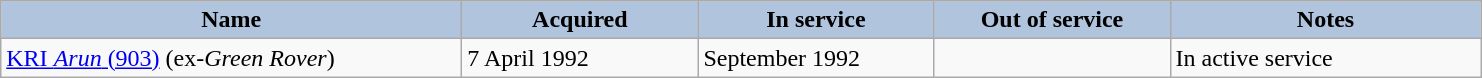<table class="wikitable">
<tr style="vertical-align: top;">
<th scope="col" style="width: 300px; background:#B0C4DE;">Name</th>
<th scope="col" style="width: 150px; background:#B0C4DE;">Acquired</th>
<th scope="col" style="width: 150px; background:#B0C4DE;">In service</th>
<th scope="col" style="width: 150px; background:#B0C4DE;">Out of service</th>
<th scope="col" style="width: 200px; background:#B0C4DE;">Notes</th>
</tr>
<tr>
<td><a href='#'>KRI <em>Arun</em> (903)</a> (ex-<em>Green Rover</em>)</td>
<td>7 April 1992</td>
<td>September 1992</td>
<td></td>
<td>In active service</td>
</tr>
</table>
